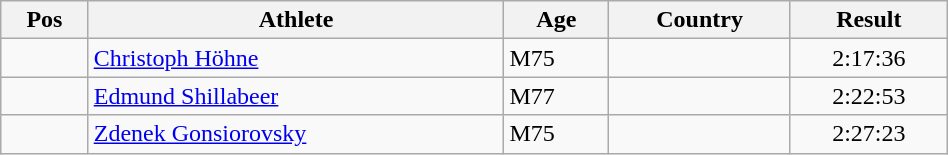<table class="wikitable"  style="text-align:center; width:50%;">
<tr>
<th>Pos</th>
<th>Athlete</th>
<th>Age</th>
<th>Country</th>
<th>Result</th>
</tr>
<tr>
<td align=center></td>
<td align=left><a href='#'>Christoph Höhne</a></td>
<td align=left>M75</td>
<td align=left></td>
<td>2:17:36</td>
</tr>
<tr>
<td align=center></td>
<td align=left><a href='#'>Edmund Shillabeer</a></td>
<td align=left>M77</td>
<td align=left></td>
<td>2:22:53</td>
</tr>
<tr>
<td align=center></td>
<td align=left><a href='#'>Zdenek Gonsiorovsky</a></td>
<td align=left>M75</td>
<td align=left></td>
<td>2:27:23</td>
</tr>
</table>
